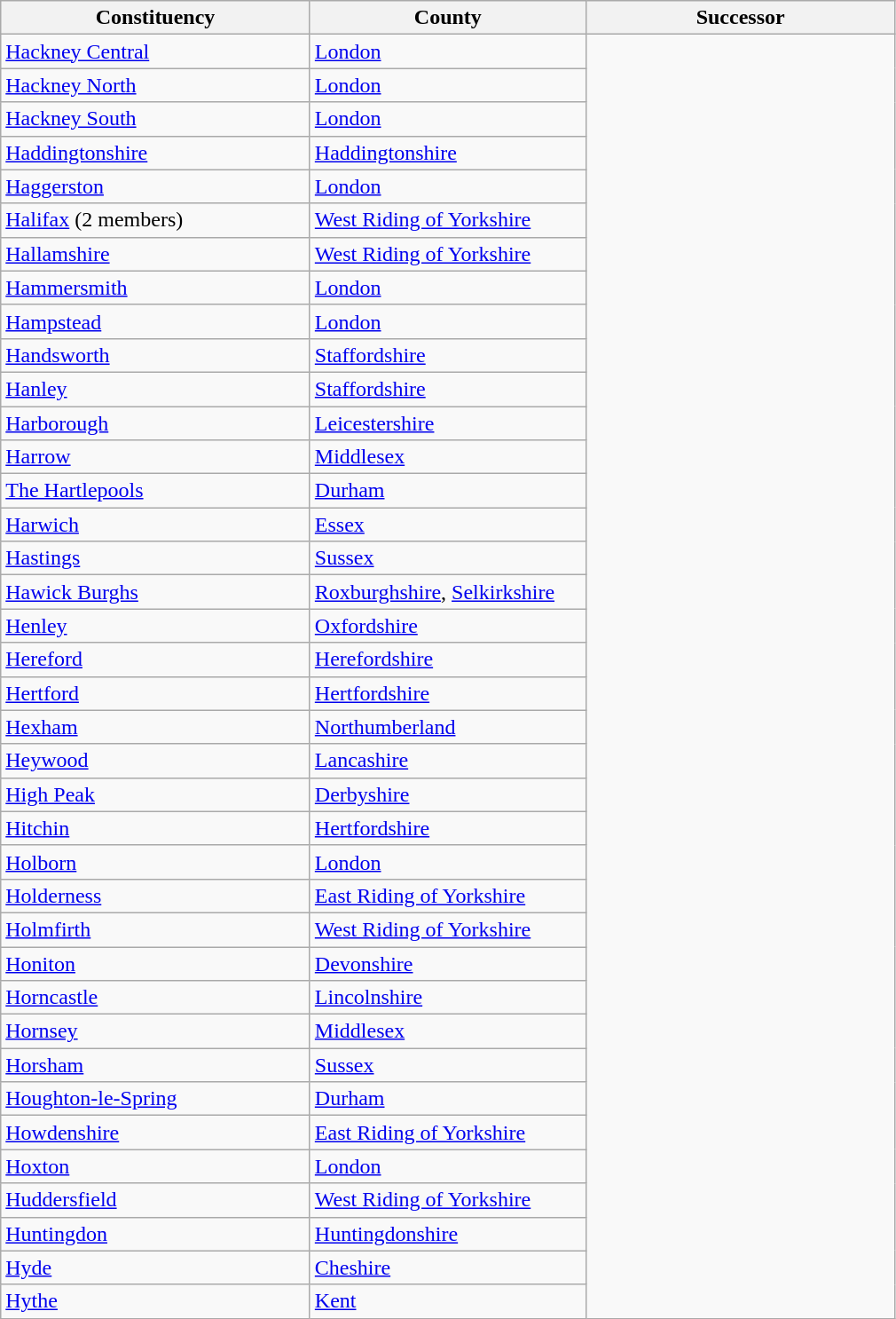<table class="wikitable">
<tr>
<th width="225px">Constituency</th>
<th width="200px">County</th>
<th width="225px">Successor</th>
</tr>
<tr>
<td><a href='#'>Hackney Central</a></td>
<td><a href='#'>London</a></td>
</tr>
<tr>
<td><a href='#'>Hackney North</a></td>
<td><a href='#'>London</a></td>
</tr>
<tr>
<td><a href='#'>Hackney South</a></td>
<td><a href='#'>London</a></td>
</tr>
<tr>
<td><a href='#'>Haddingtonshire</a></td>
<td><a href='#'>Haddingtonshire</a></td>
</tr>
<tr>
<td><a href='#'>Haggerston</a></td>
<td><a href='#'>London</a></td>
</tr>
<tr>
<td><a href='#'>Halifax</a> (2 members)</td>
<td><a href='#'>West Riding of Yorkshire</a></td>
</tr>
<tr>
<td><a href='#'>Hallamshire</a></td>
<td><a href='#'>West Riding of Yorkshire</a></td>
</tr>
<tr>
<td><a href='#'>Hammersmith</a></td>
<td><a href='#'>London</a></td>
</tr>
<tr>
<td><a href='#'>Hampstead</a></td>
<td><a href='#'>London</a></td>
</tr>
<tr>
<td><a href='#'>Handsworth</a></td>
<td><a href='#'>Staffordshire</a></td>
</tr>
<tr>
<td><a href='#'>Hanley</a></td>
<td><a href='#'>Staffordshire</a></td>
</tr>
<tr>
<td><a href='#'>Harborough</a></td>
<td><a href='#'>Leicestershire</a></td>
</tr>
<tr>
<td><a href='#'>Harrow</a></td>
<td><a href='#'>Middlesex</a></td>
</tr>
<tr>
<td><a href='#'>The Hartlepools</a></td>
<td><a href='#'>Durham</a></td>
</tr>
<tr>
<td><a href='#'>Harwich</a></td>
<td><a href='#'>Essex</a></td>
</tr>
<tr>
<td><a href='#'>Hastings</a></td>
<td><a href='#'>Sussex</a></td>
</tr>
<tr>
<td><a href='#'>Hawick Burghs</a></td>
<td><a href='#'>Roxburghshire</a>, <a href='#'>Selkirkshire</a></td>
</tr>
<tr>
<td><a href='#'>Henley</a></td>
<td><a href='#'>Oxfordshire</a></td>
</tr>
<tr>
<td><a href='#'>Hereford</a></td>
<td><a href='#'>Herefordshire</a></td>
</tr>
<tr>
<td><a href='#'>Hertford</a></td>
<td><a href='#'>Hertfordshire</a></td>
</tr>
<tr>
<td><a href='#'>Hexham</a></td>
<td><a href='#'>Northumberland</a></td>
</tr>
<tr>
<td><a href='#'>Heywood</a></td>
<td><a href='#'>Lancashire</a></td>
</tr>
<tr>
<td><a href='#'>High Peak</a></td>
<td><a href='#'>Derbyshire</a></td>
</tr>
<tr>
<td><a href='#'>Hitchin</a></td>
<td><a href='#'>Hertfordshire</a></td>
</tr>
<tr>
<td><a href='#'>Holborn</a></td>
<td><a href='#'>London</a></td>
</tr>
<tr>
<td><a href='#'>Holderness</a></td>
<td><a href='#'>East Riding of Yorkshire</a></td>
</tr>
<tr>
<td><a href='#'>Holmfirth</a></td>
<td><a href='#'>West Riding of Yorkshire</a></td>
</tr>
<tr>
<td><a href='#'>Honiton</a></td>
<td><a href='#'>Devonshire</a></td>
</tr>
<tr>
<td><a href='#'>Horncastle</a></td>
<td><a href='#'>Lincolnshire</a></td>
</tr>
<tr>
<td><a href='#'>Hornsey</a></td>
<td><a href='#'>Middlesex</a></td>
</tr>
<tr>
<td><a href='#'>Horsham</a></td>
<td><a href='#'>Sussex</a></td>
</tr>
<tr>
<td><a href='#'>Houghton-le-Spring</a></td>
<td><a href='#'>Durham</a></td>
</tr>
<tr>
<td><a href='#'>Howdenshire</a></td>
<td><a href='#'>East Riding of Yorkshire</a></td>
</tr>
<tr>
<td><a href='#'>Hoxton</a></td>
<td><a href='#'>London</a></td>
</tr>
<tr>
<td><a href='#'>Huddersfield</a></td>
<td><a href='#'>West Riding of Yorkshire</a></td>
</tr>
<tr>
<td><a href='#'>Huntingdon</a></td>
<td><a href='#'>Huntingdonshire</a></td>
</tr>
<tr>
<td><a href='#'>Hyde</a></td>
<td><a href='#'>Cheshire</a></td>
</tr>
<tr>
<td><a href='#'>Hythe</a></td>
<td><a href='#'>Kent</a></td>
</tr>
</table>
